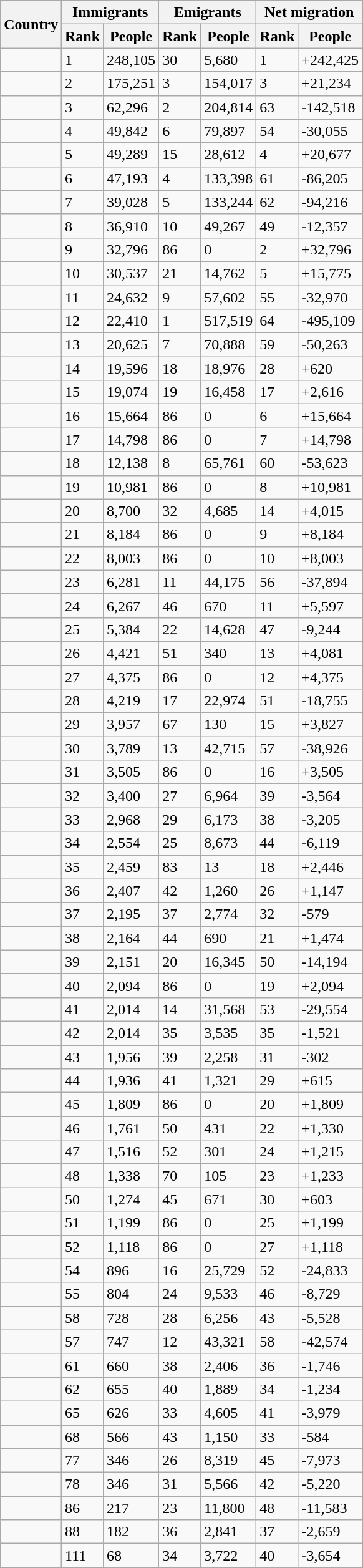<table class="mw-datatable wikitable sortable">
<tr>
<th rowspan=2>Country</th>
<th colspan=2>Immigrants</th>
<th colspan=2>Emigrants</th>
<th colspan=2>Net migration</th>
</tr>
<tr>
<th>Rank</th>
<th>People</th>
<th>Rank</th>
<th>People</th>
<th>Rank</th>
<th>People</th>
</tr>
<tr>
<td></td>
<td>1</td>
<td>248,105</td>
<td>30</td>
<td>5,680</td>
<td>1</td>
<td>+242,425</td>
</tr>
<tr>
<td></td>
<td>2</td>
<td>175,251</td>
<td>3</td>
<td>154,017</td>
<td>3</td>
<td>+21,234</td>
</tr>
<tr>
<td></td>
<td>3</td>
<td>62,296</td>
<td>2</td>
<td>204,814</td>
<td>63</td>
<td>-142,518</td>
</tr>
<tr>
<td></td>
<td>4</td>
<td>49,842</td>
<td>6</td>
<td>79,897</td>
<td>54</td>
<td>-30,055</td>
</tr>
<tr>
<td></td>
<td>5</td>
<td>49,289</td>
<td>15</td>
<td>28,612</td>
<td>4</td>
<td>+20,677</td>
</tr>
<tr>
<td></td>
<td>6</td>
<td>47,193</td>
<td>4</td>
<td>133,398</td>
<td>61</td>
<td>-86,205</td>
</tr>
<tr>
<td></td>
<td>7</td>
<td>39,028</td>
<td>5</td>
<td>133,244</td>
<td>62</td>
<td>-94,216</td>
</tr>
<tr>
<td></td>
<td>8</td>
<td>36,910</td>
<td>10</td>
<td>49,267</td>
<td>49</td>
<td>-12,357</td>
</tr>
<tr>
<td></td>
<td>9</td>
<td>32,796</td>
<td>86</td>
<td>0</td>
<td>2</td>
<td>+32,796</td>
</tr>
<tr>
<td></td>
<td>10</td>
<td>30,537</td>
<td>21</td>
<td>14,762</td>
<td>5</td>
<td>+15,775</td>
</tr>
<tr>
<td></td>
<td>11</td>
<td>24,632</td>
<td>9</td>
<td>57,602</td>
<td>55</td>
<td>-32,970</td>
</tr>
<tr>
<td></td>
<td>12</td>
<td>22,410</td>
<td>1</td>
<td>517,519</td>
<td>64</td>
<td>-495,109</td>
</tr>
<tr>
<td></td>
<td>13</td>
<td>20,625</td>
<td>7</td>
<td>70,888</td>
<td>59</td>
<td>-50,263</td>
</tr>
<tr>
<td></td>
<td>14</td>
<td>19,596</td>
<td>18</td>
<td>18,976</td>
<td>28</td>
<td>+620</td>
</tr>
<tr>
<td></td>
<td>15</td>
<td>19,074</td>
<td>19</td>
<td>16,458</td>
<td>17</td>
<td>+2,616</td>
</tr>
<tr>
<td></td>
<td>16</td>
<td>15,664</td>
<td>86</td>
<td>0</td>
<td>6</td>
<td>+15,664</td>
</tr>
<tr>
<td></td>
<td>17</td>
<td>14,798</td>
<td>86</td>
<td>0</td>
<td>7</td>
<td>+14,798</td>
</tr>
<tr>
<td></td>
<td>18</td>
<td>12,138</td>
<td>8</td>
<td>65,761</td>
<td>60</td>
<td>-53,623</td>
</tr>
<tr>
<td></td>
<td>19</td>
<td>10,981</td>
<td>86</td>
<td>0</td>
<td>8</td>
<td>+10,981</td>
</tr>
<tr>
<td></td>
<td>20</td>
<td>8,700</td>
<td>32</td>
<td>4,685</td>
<td>14</td>
<td>+4,015</td>
</tr>
<tr>
<td></td>
<td>21</td>
<td>8,184</td>
<td>86</td>
<td>0</td>
<td>9</td>
<td>+8,184</td>
</tr>
<tr>
<td></td>
<td>22</td>
<td>8,003</td>
<td>86</td>
<td>0</td>
<td>10</td>
<td>+8,003</td>
</tr>
<tr>
<td></td>
<td>23</td>
<td>6,281</td>
<td>11</td>
<td>44,175</td>
<td>56</td>
<td>-37,894</td>
</tr>
<tr>
<td></td>
<td>24</td>
<td>6,267</td>
<td>46</td>
<td>670</td>
<td>11</td>
<td>+5,597</td>
</tr>
<tr>
<td></td>
<td>25</td>
<td>5,384</td>
<td>22</td>
<td>14,628</td>
<td>47</td>
<td>-9,244</td>
</tr>
<tr>
<td></td>
<td>26</td>
<td>4,421</td>
<td>51</td>
<td>340</td>
<td>13</td>
<td>+4,081</td>
</tr>
<tr>
<td></td>
<td>27</td>
<td>4,375</td>
<td>86</td>
<td>0</td>
<td>12</td>
<td>+4,375</td>
</tr>
<tr>
<td></td>
<td>28</td>
<td>4,219</td>
<td>17</td>
<td>22,974</td>
<td>51</td>
<td>-18,755</td>
</tr>
<tr>
<td></td>
<td>29</td>
<td>3,957</td>
<td>67</td>
<td>130</td>
<td>15</td>
<td>+3,827</td>
</tr>
<tr>
<td></td>
<td>30</td>
<td>3,789</td>
<td>13</td>
<td>42,715</td>
<td>57</td>
<td>-38,926</td>
</tr>
<tr>
<td></td>
<td>31</td>
<td>3,505</td>
<td>86</td>
<td>0</td>
<td>16</td>
<td>+3,505</td>
</tr>
<tr>
<td></td>
<td>32</td>
<td>3,400</td>
<td>27</td>
<td>6,964</td>
<td>39</td>
<td>-3,564</td>
</tr>
<tr>
<td></td>
<td>33</td>
<td>2,968</td>
<td>29</td>
<td>6,173</td>
<td>38</td>
<td>-3,205</td>
</tr>
<tr>
<td></td>
<td>34</td>
<td>2,554</td>
<td>25</td>
<td>8,673</td>
<td>44</td>
<td>-6,119</td>
</tr>
<tr>
<td></td>
<td>35</td>
<td>2,459</td>
<td>83</td>
<td>13</td>
<td>18</td>
<td>+2,446</td>
</tr>
<tr>
<td></td>
<td>36</td>
<td>2,407</td>
<td>42</td>
<td>1,260</td>
<td>26</td>
<td>+1,147</td>
</tr>
<tr>
<td></td>
<td>37</td>
<td>2,195</td>
<td>37</td>
<td>2,774</td>
<td>32</td>
<td>-579</td>
</tr>
<tr>
<td></td>
<td>38</td>
<td>2,164</td>
<td>44</td>
<td>690</td>
<td>21</td>
<td>+1,474</td>
</tr>
<tr>
<td></td>
<td>39</td>
<td>2,151</td>
<td>20</td>
<td>16,345</td>
<td>50</td>
<td>-14,194</td>
</tr>
<tr>
<td></td>
<td>40</td>
<td>2,094</td>
<td>86</td>
<td>0</td>
<td>19</td>
<td>+2,094</td>
</tr>
<tr>
<td></td>
<td>41</td>
<td>2,014</td>
<td>14</td>
<td>31,568</td>
<td>53</td>
<td>-29,554</td>
</tr>
<tr>
<td></td>
<td>42</td>
<td>2,014</td>
<td>35</td>
<td>3,535</td>
<td>35</td>
<td>-1,521</td>
</tr>
<tr>
<td></td>
<td>43</td>
<td>1,956</td>
<td>39</td>
<td>2,258</td>
<td>31</td>
<td>-302</td>
</tr>
<tr>
<td></td>
<td>44</td>
<td>1,936</td>
<td>41</td>
<td>1,321</td>
<td>29</td>
<td>+615</td>
</tr>
<tr>
<td></td>
<td>45</td>
<td>1,809</td>
<td>86</td>
<td>0</td>
<td>20</td>
<td>+1,809</td>
</tr>
<tr>
<td></td>
<td>46</td>
<td>1,761</td>
<td>50</td>
<td>431</td>
<td>22</td>
<td>+1,330</td>
</tr>
<tr>
<td></td>
<td>47</td>
<td>1,516</td>
<td>52</td>
<td>301</td>
<td>24</td>
<td>+1,215</td>
</tr>
<tr>
<td></td>
<td>48</td>
<td>1,338</td>
<td>70</td>
<td>105</td>
<td>23</td>
<td>+1,233</td>
</tr>
<tr>
<td></td>
<td>50</td>
<td>1,274</td>
<td>45</td>
<td>671</td>
<td>30</td>
<td>+603</td>
</tr>
<tr>
<td></td>
<td>51</td>
<td>1,199</td>
<td>86</td>
<td>0</td>
<td>25</td>
<td>+1,199</td>
</tr>
<tr>
<td></td>
<td>52</td>
<td>1,118</td>
<td>86</td>
<td>0</td>
<td>27</td>
<td>+1,118</td>
</tr>
<tr>
<td></td>
<td>54</td>
<td>896</td>
<td>16</td>
<td>25,729</td>
<td>52</td>
<td>-24,833</td>
</tr>
<tr>
<td></td>
<td>55</td>
<td>804</td>
<td>24</td>
<td>9,533</td>
<td>46</td>
<td>-8,729</td>
</tr>
<tr>
<td></td>
<td>58</td>
<td>728</td>
<td>28</td>
<td>6,256</td>
<td>43</td>
<td>-5,528</td>
</tr>
<tr>
<td></td>
<td>57</td>
<td>747</td>
<td>12</td>
<td>43,321</td>
<td>58</td>
<td>-42,574</td>
</tr>
<tr>
<td></td>
<td>61</td>
<td>660</td>
<td>38</td>
<td>2,406</td>
<td>36</td>
<td>-1,746</td>
</tr>
<tr>
<td></td>
<td>62</td>
<td>655</td>
<td>40</td>
<td>1,889</td>
<td>34</td>
<td>-1,234</td>
</tr>
<tr>
<td></td>
<td>65</td>
<td>626</td>
<td>33</td>
<td>4,605</td>
<td>41</td>
<td>-3,979</td>
</tr>
<tr>
<td></td>
<td>68</td>
<td>566</td>
<td>43</td>
<td>1,150</td>
<td>33</td>
<td>-584</td>
</tr>
<tr>
<td></td>
<td>77</td>
<td>346</td>
<td>26</td>
<td>8,319</td>
<td>45</td>
<td>-7,973</td>
</tr>
<tr>
<td></td>
<td>78</td>
<td>346</td>
<td>31</td>
<td>5,566</td>
<td>42</td>
<td>-5,220</td>
</tr>
<tr>
<td></td>
<td>86</td>
<td>217</td>
<td>23</td>
<td>11,800</td>
<td>48</td>
<td>-11,583</td>
</tr>
<tr>
<td></td>
<td>88</td>
<td>182</td>
<td>36</td>
<td>2,841</td>
<td>37</td>
<td>-2,659</td>
</tr>
<tr>
<td></td>
<td>111</td>
<td>68</td>
<td>34</td>
<td>3,722</td>
<td>40</td>
<td>-3,654</td>
</tr>
</table>
